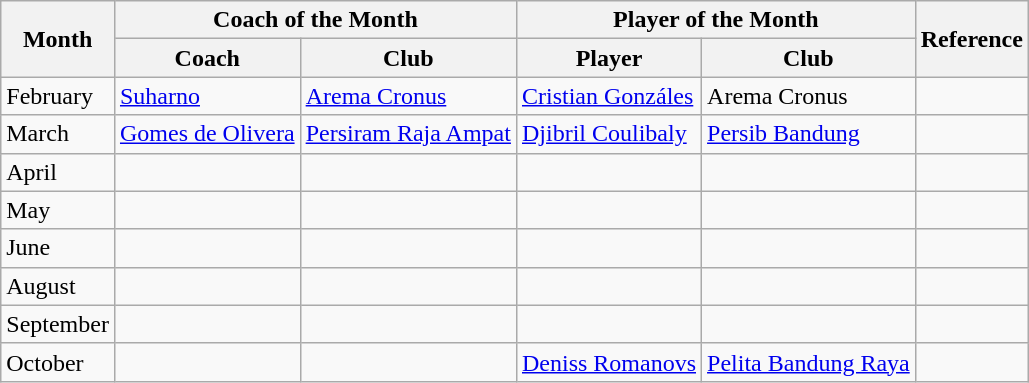<table class="wikitable">
<tr>
<th rowspan="2">Month</th>
<th colspan="2">Coach of the Month</th>
<th colspan="2">Player of the Month</th>
<th rowspan="2">Reference</th>
</tr>
<tr>
<th>Coach</th>
<th>Club</th>
<th>Player</th>
<th>Club</th>
</tr>
<tr>
<td>February</td>
<td> <a href='#'>Suharno</a></td>
<td><a href='#'>Arema Cronus</a></td>
<td> <a href='#'>Cristian Gonzáles</a></td>
<td>Arema Cronus</td>
<td align=center></td>
</tr>
<tr>
<td>March</td>
<td> <a href='#'>Gomes de Olivera</a></td>
<td><a href='#'>Persiram Raja Ampat</a></td>
<td> <a href='#'>Djibril Coulibaly</a></td>
<td><a href='#'>Persib Bandung</a></td>
<td align=center></td>
</tr>
<tr>
<td>April</td>
<td></td>
<td></td>
<td></td>
<td></td>
<td align=center></td>
</tr>
<tr>
<td>May</td>
<td></td>
<td></td>
<td></td>
<td></td>
<td align=center></td>
</tr>
<tr>
<td>June</td>
<td></td>
<td></td>
<td></td>
<td></td>
<td align=center></td>
</tr>
<tr>
<td>August</td>
<td></td>
<td></td>
<td></td>
<td></td>
<td align=center></td>
</tr>
<tr>
<td>September</td>
<td></td>
<td></td>
<td></td>
<td></td>
<td align=center></td>
</tr>
<tr>
<td>October</td>
<td></td>
<td></td>
<td> <a href='#'>Deniss Romanovs</a></td>
<td><a href='#'>Pelita Bandung Raya</a></td>
<td align=center></td>
</tr>
</table>
